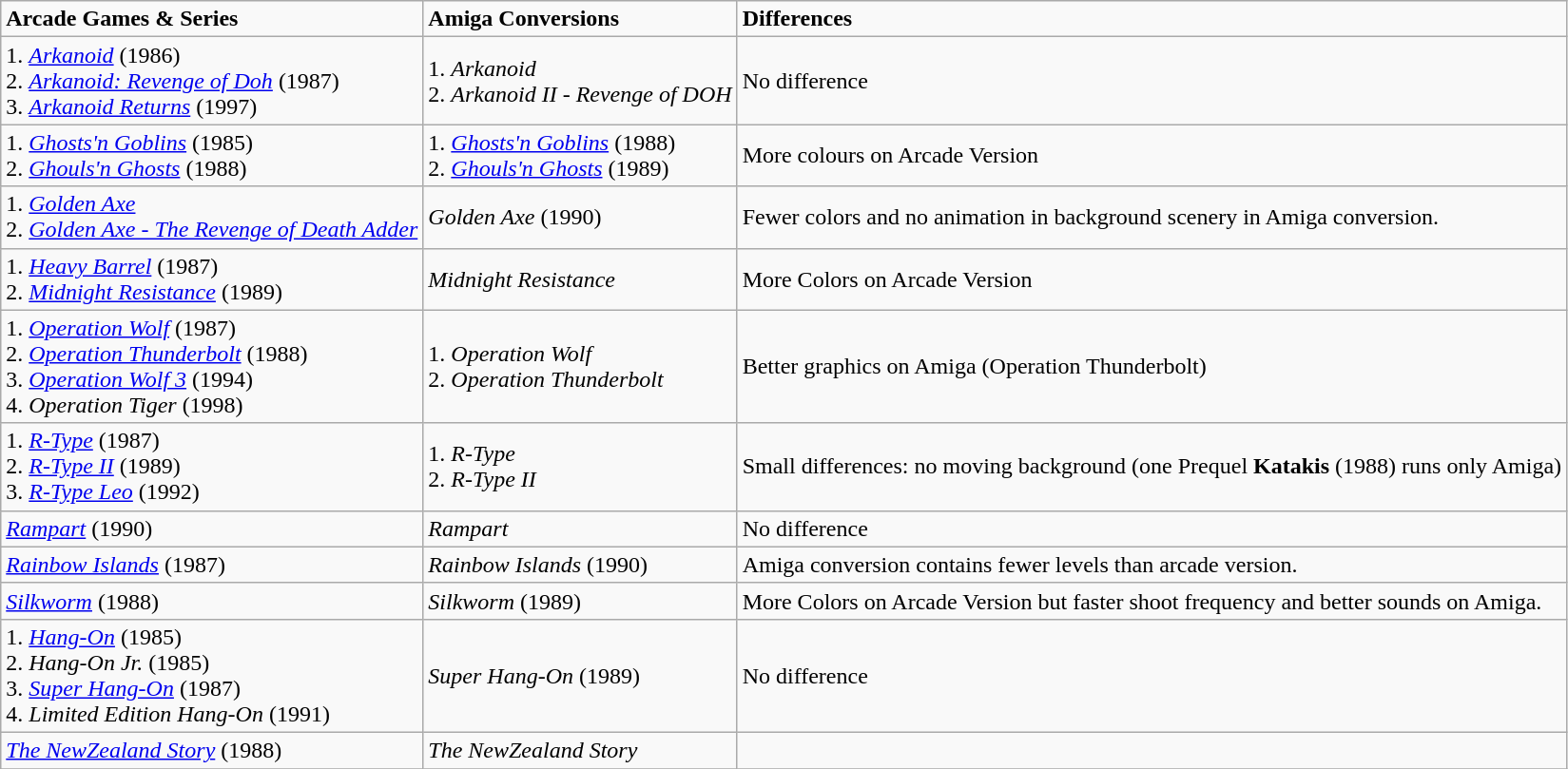<table class="wikitable">
<tr>
<td><strong>Arcade Games & Series</strong></td>
<td><strong>Amiga Conversions</strong></td>
<td><strong>Differences</strong></td>
</tr>
<tr>
<td>1. <em><a href='#'>Arkanoid</a></em> (1986)<br>2. <em><a href='#'>Arkanoid: Revenge of Doh</a></em> (1987)<br>
3. <em><a href='#'>Arkanoid Returns</a></em> (1997)</td>
<td>1. <em>Arkanoid</em><br>2. <em>Arkanoid II - Revenge of DOH</em></td>
<td>No difference</td>
</tr>
<tr>
<td>1. <em><a href='#'>Ghosts'n Goblins</a></em> (1985)<br>2. <em><a href='#'>Ghouls'n Ghosts</a></em> (1988)</td>
<td>1. <em><a href='#'>Ghosts'n Goblins</a></em> (1988)<br>2. <em><a href='#'>Ghouls'n Ghosts</a></em> (1989)</td>
<td>More colours on Arcade Version</td>
</tr>
<tr>
<td>1. <em><a href='#'>Golden Axe</a></em><br>2. <em><a href='#'>Golden Axe - The Revenge of Death Adder</a></em></td>
<td><em>Golden Axe</em> (1990)</td>
<td>Fewer colors and no animation in background scenery in Amiga conversion.</td>
</tr>
<tr>
<td>1. <em><a href='#'>Heavy Barrel</a></em> (1987)<br>2. <em><a href='#'>Midnight Resistance</a></em> (1989)</td>
<td><em>Midnight Resistance</em></td>
<td>More Colors on Arcade Version</td>
</tr>
<tr>
<td>1. <em><a href='#'>Operation Wolf</a></em> (1987)<br>2. <em><a href='#'>Operation Thunderbolt</a></em> (1988)<br> 
3. <em><a href='#'>Operation Wolf 3</a></em> (1994)<br>
4. <em>Operation Tiger</em> (1998)<br></td>
<td>1. <em>Operation Wolf</em><br>2. <em>Operation Thunderbolt</em></td>
<td>Better graphics on Amiga (Operation Thunderbolt)</td>
</tr>
<tr>
<td>1. <em><a href='#'>R-Type</a></em> (1987)<br>2. <em><a href='#'>R-Type II</a></em> (1989)<br>
3. <em><a href='#'>R-Type Leo</a></em> (1992)</td>
<td>1. <em>R-Type</em><br>2. <em>R-Type II</em></td>
<td>Small differences: no moving background (one Prequel <strong>Katakis</strong> (1988) runs only Amiga)</td>
</tr>
<tr>
<td><em><a href='#'>Rampart</a></em> (1990)</td>
<td><em>Rampart</em></td>
<td>No difference</td>
</tr>
<tr>
<td><em><a href='#'>Rainbow Islands</a></em> (1987)</td>
<td><em>Rainbow Islands</em> (1990)</td>
<td>Amiga conversion contains fewer levels than arcade version.</td>
</tr>
<tr>
<td><em><a href='#'>Silkworm</a></em> (1988)</td>
<td><em>Silkworm</em> (1989)</td>
<td>More Colors on Arcade Version but faster shoot frequency and better sounds on Amiga.</td>
</tr>
<tr>
<td>1. <em><a href='#'>Hang-On</a></em> (1985)<br>2. <em>Hang-On Jr.</em> (1985)<br>
3. <em><a href='#'>Super Hang-On</a></em> (1987)<br>
4. <em>Limited Edition Hang-On</em> (1991)</td>
<td><em>Super Hang-On</em> (1989)</td>
<td>No difference</td>
</tr>
<tr>
<td><em><a href='#'>The NewZealand Story</a></em> (1988)</td>
<td><em>The NewZealand Story</em></td>
<td></td>
</tr>
<tr>
</tr>
</table>
